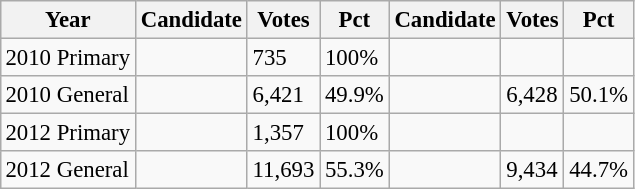<table class="wikitable" style="margin:0.5em ; font-size:95%">
<tr>
<th>Year</th>
<th>Candidate</th>
<th>Votes</th>
<th>Pct</th>
<th>Candidate</th>
<th>Votes</th>
<th>Pct</th>
</tr>
<tr>
<td>2010 Primary</td>
<td></td>
<td>735</td>
<td>100%</td>
<td></td>
<td></td>
<td></td>
</tr>
<tr>
<td>2010 General</td>
<td></td>
<td>6,421</td>
<td>49.9%</td>
<td></td>
<td>6,428</td>
<td>50.1%</td>
</tr>
<tr>
<td>2012 Primary</td>
<td></td>
<td>1,357</td>
<td>100%</td>
<td></td>
<td></td>
<td></td>
</tr>
<tr>
<td>2012 General</td>
<td></td>
<td>11,693</td>
<td>55.3%</td>
<td></td>
<td>9,434</td>
<td>44.7%</td>
</tr>
</table>
